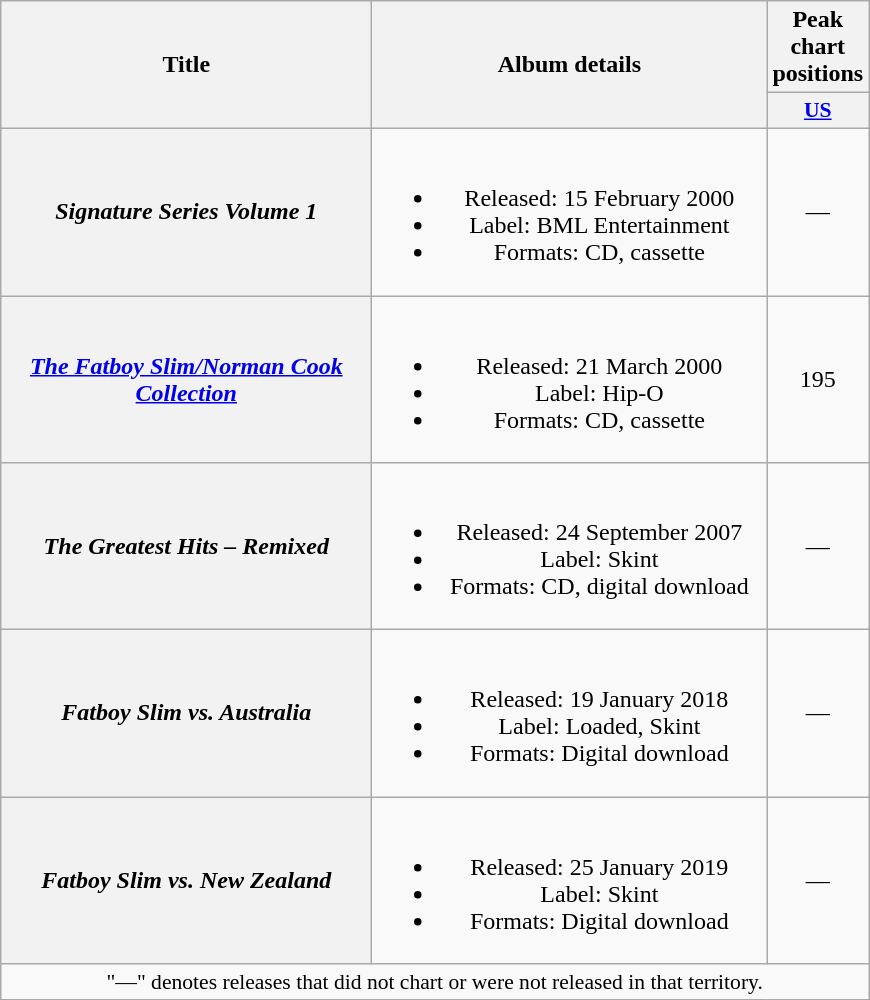<table class="wikitable plainrowheaders" style="text-align:center;">
<tr>
<th scope="col" rowspan="2" style="width:15em;">Title</th>
<th scope="col" rowspan="2" style="width:16em;">Album details</th>
<th scope="col">Peak chart positions</th>
</tr>
<tr>
<th scope="col" style="width:3em;font-size:90%;"><a href='#'>US</a><br></th>
</tr>
<tr>
<th scope="row"><em>Signature Series Volume 1</em></th>
<td><br><ul><li>Released: 15 February 2000</li><li>Label: BML Entertainment</li><li>Formats: CD, cassette</li></ul></td>
<td>—</td>
</tr>
<tr>
<th scope="row"><em><a href='#'>The Fatboy Slim/Norman Cook Collection</a></em></th>
<td><br><ul><li>Released: 21 March 2000</li><li>Label: Hip-O</li><li>Formats: CD, cassette</li></ul></td>
<td>195</td>
</tr>
<tr>
<th scope="row"><em>The Greatest Hits – Remixed</em></th>
<td><br><ul><li>Released: 24 September 2007</li><li>Label: Skint</li><li>Formats: CD, digital download</li></ul></td>
<td>—</td>
</tr>
<tr>
<th scope="row"><em>Fatboy Slim vs. Australia</em></th>
<td><br><ul><li>Released: 19 January 2018</li><li>Label: Loaded, Skint</li><li>Formats: Digital download</li></ul></td>
<td>—</td>
</tr>
<tr>
<th scope="row"><em>Fatboy Slim vs. New Zealand</em></th>
<td><br><ul><li>Released: 25 January 2019</li><li>Label: Skint</li><li>Formats: Digital download</li></ul></td>
<td>—</td>
</tr>
<tr>
<td colspan="3" style="font-size:90%">"—" denotes releases that did not chart or were not released in that territory.</td>
</tr>
</table>
